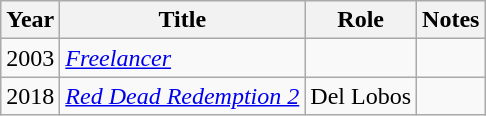<table class="wikitable sortable">
<tr>
<th>Year</th>
<th>Title</th>
<th>Role</th>
<th>Notes</th>
</tr>
<tr>
<td>2003</td>
<td><em><a href='#'>Freelancer</a></em></td>
<td></td>
<td></td>
</tr>
<tr>
<td>2018</td>
<td><em><a href='#'>Red Dead Redemption 2</a></em></td>
<td>Del Lobos</td>
<td></td>
</tr>
</table>
